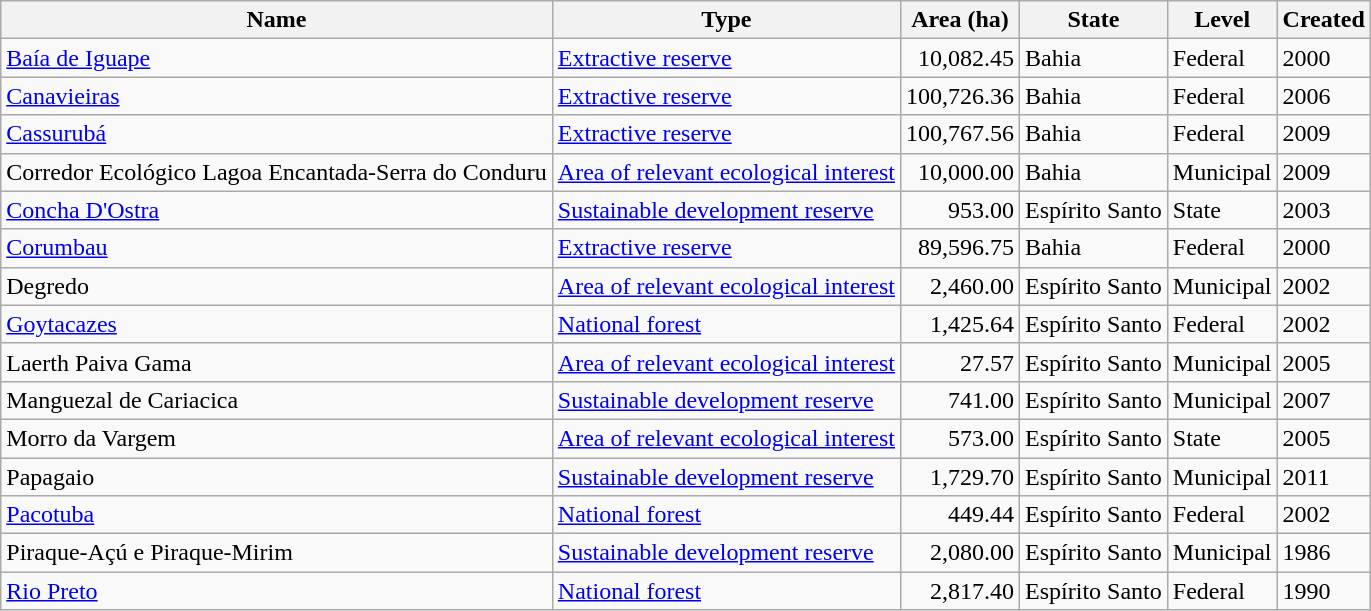<table class="wikitable sortable">
<tr>
<th>Name</th>
<th>Type</th>
<th>Area (ha)</th>
<th>State</th>
<th>Level</th>
<th>Created</th>
</tr>
<tr>
<td><a href='#'>Baía de Iguape</a></td>
<td><a href='#'>Extractive reserve</a></td>
<td style="text-align:right;">10,082.45</td>
<td>Bahia</td>
<td>Federal</td>
<td>2000</td>
</tr>
<tr>
<td><a href='#'>Canavieiras</a></td>
<td><a href='#'>Extractive reserve</a></td>
<td style="text-align:right;">100,726.36</td>
<td>Bahia</td>
<td>Federal</td>
<td>2006</td>
</tr>
<tr>
<td><a href='#'>Cassurubá</a></td>
<td><a href='#'>Extractive reserve</a></td>
<td style="text-align:right;">100,767.56</td>
<td>Bahia</td>
<td>Federal</td>
<td>2009</td>
</tr>
<tr>
<td>Corredor Ecológico Lagoa Encantada-Serra do Conduru</td>
<td><a href='#'>Area of relevant ecological interest</a></td>
<td style="text-align:right;">10,000.00</td>
<td>Bahia</td>
<td>Municipal</td>
<td>2009</td>
</tr>
<tr>
<td><a href='#'>Concha D'Ostra</a></td>
<td><a href='#'>Sustainable development reserve</a></td>
<td style="text-align:right;">953.00</td>
<td>Espírito Santo</td>
<td>State</td>
<td>2003</td>
</tr>
<tr>
<td><a href='#'>Corumbau</a></td>
<td><a href='#'>Extractive reserve</a></td>
<td style="text-align:right;">89,596.75</td>
<td>Bahia</td>
<td>Federal</td>
<td>2000</td>
</tr>
<tr>
<td>Degredo</td>
<td><a href='#'>Area of relevant ecological interest</a></td>
<td style="text-align:right;">2,460.00</td>
<td>Espírito Santo</td>
<td>Municipal</td>
<td>2002</td>
</tr>
<tr>
<td><a href='#'>Goytacazes</a></td>
<td><a href='#'>National forest</a></td>
<td style="text-align:right;">1,425.64</td>
<td>Espírito Santo</td>
<td>Federal</td>
<td>2002</td>
</tr>
<tr>
<td>Laerth Paiva Gama</td>
<td><a href='#'>Area of relevant ecological interest</a></td>
<td style="text-align:right;">27.57</td>
<td>Espírito Santo</td>
<td>Municipal</td>
<td>2005</td>
</tr>
<tr>
<td>Manguezal de Cariacica</td>
<td><a href='#'>Sustainable development reserve</a></td>
<td style="text-align:right;">741.00</td>
<td>Espírito Santo</td>
<td>Municipal</td>
<td>2007</td>
</tr>
<tr>
<td>Morro da Vargem</td>
<td><a href='#'>Area of relevant ecological interest</a></td>
<td style="text-align:right;">573.00</td>
<td>Espírito Santo</td>
<td>State</td>
<td>2005</td>
</tr>
<tr>
<td>Papagaio</td>
<td><a href='#'>Sustainable development reserve</a></td>
<td style="text-align:right;">1,729.70</td>
<td>Espírito Santo</td>
<td>Municipal</td>
<td>2011</td>
</tr>
<tr>
<td><a href='#'>Pacotuba</a></td>
<td><a href='#'>National forest</a></td>
<td style="text-align:right;">449.44</td>
<td>Espírito Santo</td>
<td>Federal</td>
<td>2002</td>
</tr>
<tr>
<td>Piraque-Açú e Piraque-Mirim</td>
<td><a href='#'>Sustainable development reserve</a></td>
<td style="text-align:right;">2,080.00</td>
<td>Espírito Santo</td>
<td>Municipal</td>
<td>1986</td>
</tr>
<tr>
<td><a href='#'>Rio Preto</a></td>
<td><a href='#'>National forest</a></td>
<td style="text-align:right;">2,817.40</td>
<td>Espírito Santo</td>
<td>Federal</td>
<td>1990</td>
</tr>
</table>
